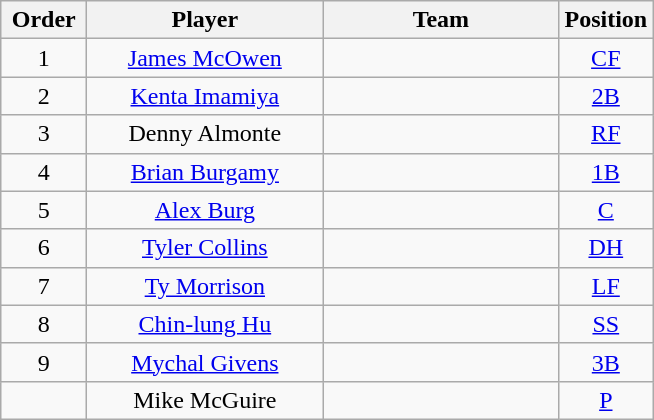<table class="wikitable" style="text-align:center;">
<tr>
<th scope="col" width=50>Order</th>
<th scope="col" width=150>Player</th>
<th scope="col" width=150>Team</th>
<th scope="col" width=50>Position</th>
</tr>
<tr>
<td>1</td>
<td><a href='#'>James McOwen</a></td>
<td></td>
<td><a href='#'>CF</a></td>
</tr>
<tr>
<td>2</td>
<td><a href='#'>Kenta Imamiya</a></td>
<td></td>
<td><a href='#'>2B</a></td>
</tr>
<tr>
<td>3</td>
<td>Denny Almonte</td>
<td></td>
<td><a href='#'>RF</a></td>
</tr>
<tr>
<td>4</td>
<td><a href='#'>Brian Burgamy</a></td>
<td></td>
<td><a href='#'>1B</a></td>
</tr>
<tr>
<td>5</td>
<td><a href='#'>Alex Burg</a></td>
<td></td>
<td><a href='#'>C</a></td>
</tr>
<tr>
<td>6</td>
<td><a href='#'>Tyler Collins</a></td>
<td></td>
<td><a href='#'>DH</a></td>
</tr>
<tr>
<td>7</td>
<td><a href='#'>Ty Morrison</a></td>
<td></td>
<td><a href='#'>LF</a></td>
</tr>
<tr>
<td>8</td>
<td><a href='#'>Chin-lung Hu</a></td>
<td></td>
<td><a href='#'>SS</a></td>
</tr>
<tr>
<td>9</td>
<td><a href='#'>Mychal Givens</a></td>
<td></td>
<td><a href='#'>3B</a></td>
</tr>
<tr>
<td></td>
<td>Mike McGuire</td>
<td></td>
<td><a href='#'>P</a></td>
</tr>
</table>
